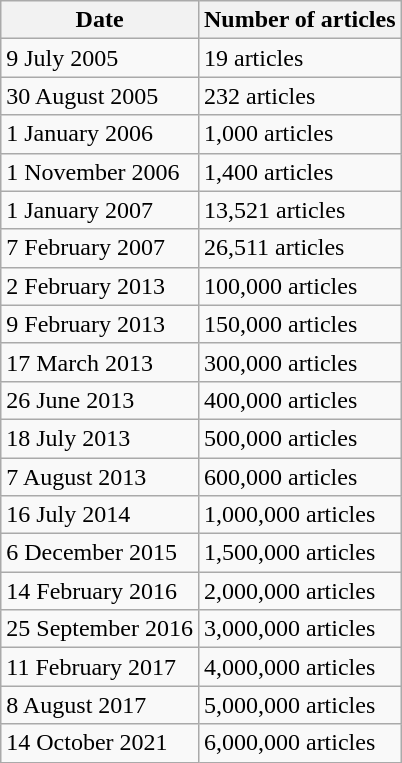<table class="wikitable">
<tr>
<th>Date</th>
<th>Number of articles</th>
</tr>
<tr>
<td>9 July 2005</td>
<td>19 articles</td>
</tr>
<tr>
<td>30 August 2005</td>
<td>232 articles</td>
</tr>
<tr>
<td>1 January 2006</td>
<td>1,000 articles</td>
</tr>
<tr>
<td>1 November 2006</td>
<td>1,400 articles</td>
</tr>
<tr>
<td>1 January 2007</td>
<td>13,521 articles</td>
</tr>
<tr>
<td>7 February 2007</td>
<td>26,511 articles</td>
</tr>
<tr>
<td>2 February 2013</td>
<td>100,000 articles</td>
</tr>
<tr>
<td>9 February 2013</td>
<td>150,000 articles</td>
</tr>
<tr>
<td>17 March 2013</td>
<td>300,000 articles</td>
</tr>
<tr>
<td>26 June 2013</td>
<td>400,000 articles</td>
</tr>
<tr>
<td>18 July 2013</td>
<td>500,000 articles</td>
</tr>
<tr>
<td>7 August 2013</td>
<td>600,000 articles</td>
</tr>
<tr>
<td>16 July 2014</td>
<td>1,000,000 articles</td>
</tr>
<tr>
<td>6 December 2015</td>
<td>1,500,000 articles</td>
</tr>
<tr>
<td>14 February 2016</td>
<td>2,000,000 articles</td>
</tr>
<tr>
<td>25 September 2016</td>
<td>3,000,000 articles</td>
</tr>
<tr>
<td>11 February 2017</td>
<td>4,000,000 articles</td>
</tr>
<tr>
<td>8 August 2017</td>
<td>5,000,000 articles</td>
</tr>
<tr>
<td>14 October 2021</td>
<td>6,000,000 articles</td>
</tr>
</table>
